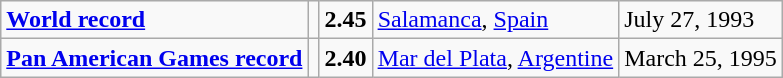<table class="wikitable">
<tr>
<td><strong><a href='#'>World record</a></strong></td>
<td></td>
<td><strong>2.45</strong></td>
<td><a href='#'>Salamanca</a>, <a href='#'>Spain</a></td>
<td>July 27, 1993</td>
</tr>
<tr>
<td><strong><a href='#'>Pan American Games record</a></strong></td>
<td></td>
<td><strong>2.40</strong></td>
<td><a href='#'>Mar del Plata</a>, <a href='#'>Argentine</a></td>
<td>March 25, 1995</td>
</tr>
</table>
